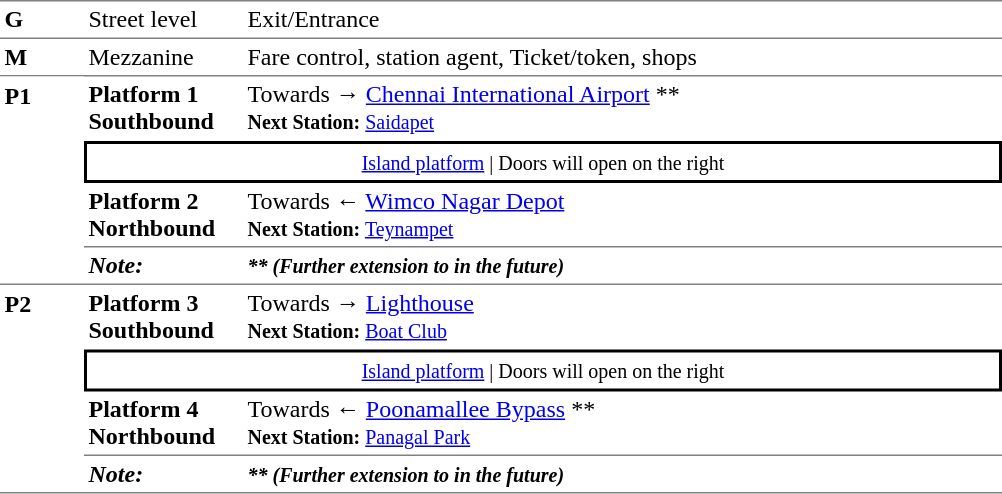<table table border=0 cellspacing=0 cellpadding=3>
<tr>
<td style="border-top:solid 1px gray;border-bottom:solid 1px gray;" width=50 valign=top><strong>G</strong></td>
<td style="border-top:solid 1px gray;border-bottom:solid 1px gray;" width=100 valign=top>Street level</td>
<td style="border-top:solid 1px gray;border-bottom:solid 1px gray;" width=390 valign=top>Exit/Entrance</td>
</tr>
<tr>
<td style="border-bottom:solid 1px gray;"><strong>M</strong></td>
<td style="border-bottom:solid 1px gray;">Mezzanine</td>
<td style="border-bottom:solid 1px gray;">Fare control, station agent, Ticket/token, shops</td>
</tr>
<tr>
<td style="border-top:solid 1px white; border-bottom:solid 1px gray;" width=50 rowspan=4 valign=top><strong>P1</strong></td>
<td style="border-bottom:solid 1px white;" width=100><span><strong>Platform 1</strong><br><strong>Southbound</strong></span></td>
<td style="border-bottom:solid 1px white;" width=500>Towards → <a href='#'>Chennai International Airport</a> **<br><small><strong>Next Station:</strong> <a href='#'>Saidapet</a></small></td>
</tr>
<tr>
<td style="border-top:solid 2px black;border-right:solid 2px black;border-left:solid 2px black;border-bottom:solid 2px black;text-align:center;" colspan=2><small><a href='#'>Island platform</a> | Doors will open on the right </small></td>
</tr>
<tr>
<td style="border-bottom:solid 1px gray;" width=100><span><strong>Platform 2</strong><br><strong>Northbound</strong></span></td>
<td style="border-bottom:solid 1px gray;" width=500>Towards ← <a href='#'>Wimco Nagar Depot</a><br><small><strong>Next Station:</strong> <a href='#'>Teynampet</a></small></td>
</tr>
<tr>
<td style="border-bottom:solid 1px gray;" width="85" valign="top"><span><strong><em>Note:</em></strong></span></td>
<td style="border-bottom:solid 1px gray;" width="500" valign="top"><strong><em><small>** (Further extension to  in the future)</small></em></strong></td>
</tr>
<tr>
<td style="border-top:solid 1px white; border-bottom:solid 1px gray;" width=50 rowspan=4 valign=top><strong>P2</strong></td>
<td style="border-bottom:solid 1px white;" width=100><span><strong>Platform 3</strong><br><strong>Southbound</strong></span></td>
<td style="border-bottom:solid 1px white;" width=500>Towards → <a href='#'>Lighthouse</a><br><small><strong>Next Station:</strong> <a href='#'>Boat Club</a></small></td>
</tr>
<tr>
<td style="border-top:solid 2px black;border-right:solid 2px black;border-left:solid 2px black;border-bottom:solid 2px black;text-align:center;" colspan=2><small><a href='#'>Island platform</a> | Doors will open on the right </small></td>
</tr>
<tr>
<td style="border-bottom:solid 1px gray;" width=100><span><strong>Platform 4</strong><br><strong>Northbound</strong></span></td>
<td style="border-bottom:solid 1px gray;" width=500>Towards ← <a href='#'>Poonamallee Bypass</a> **<br><small><strong>Next Station:</strong> <a href='#'>Panagal Park</a></small></td>
</tr>
<tr>
<td style="border-bottom:solid 1px gray;" width="85" valign="top"><span><strong><em>Note:</em></strong></span></td>
<td style="border-bottom:solid 1px gray;" width="500" valign="top"><strong><em><small>** (Further extension to  in the future)</small></em></strong></td>
</tr>
<tr>
</tr>
</table>
